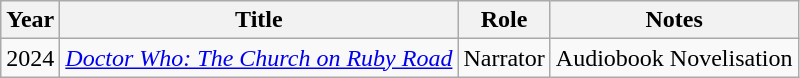<table class="wikitable">
<tr>
<th>Year</th>
<th>Title</th>
<th>Role</th>
<th>Notes</th>
</tr>
<tr>
<td>2024</td>
<td><em><a href='#'>Doctor Who: The Church on Ruby Road</a></em></td>
<td>Narrator</td>
<td>Audiobook Novelisation</td>
</tr>
</table>
